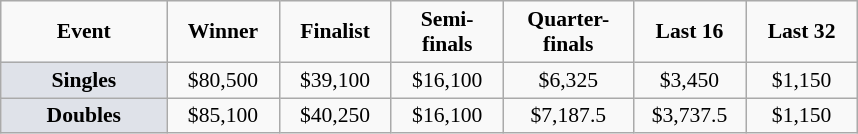<table class="wikitable" style="font-size:90%; text-align:center">
<tr>
<td width="104px"><strong>Event</strong></td>
<td width="68px"><strong>Winner</strong></td>
<td width="68px"><strong>Finalist</strong></td>
<td width="68px"><strong>Semi-finals</strong></td>
<td width="80px"><strong>Quarter-finals</strong></td>
<td width="68px"><strong>Last 16</strong></td>
<td width="68px"><strong>Last 32</strong></td>
</tr>
<tr>
<td bgcolor="#dfe2e9"><strong>Singles</strong></td>
<td>$80,500</td>
<td>$39,100</td>
<td>$16,100</td>
<td>$6,325</td>
<td>$3,450</td>
<td>$1,150</td>
</tr>
<tr>
<td bgcolor="#dfe2e9"><strong>Doubles</strong></td>
<td>$85,100</td>
<td>$40,250</td>
<td>$16,100</td>
<td>$7,187.5</td>
<td>$3,737.5</td>
<td>$1,150</td>
</tr>
</table>
